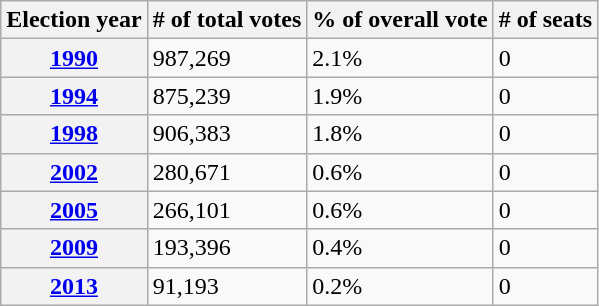<table class="wikitable">
<tr>
<th>Election year</th>
<th># of total votes</th>
<th>% of overall vote</th>
<th># of seats</th>
</tr>
<tr>
<th><a href='#'>1990</a></th>
<td>987,269</td>
<td>2.1%</td>
<td>0</td>
</tr>
<tr>
<th><a href='#'>1994</a></th>
<td>875,239</td>
<td>1.9%</td>
<td>0</td>
</tr>
<tr>
<th><a href='#'>1998</a></th>
<td>906,383</td>
<td>1.8%</td>
<td>0</td>
</tr>
<tr>
<th><a href='#'>2002</a></th>
<td>280,671</td>
<td>0.6%</td>
<td>0</td>
</tr>
<tr>
<th><a href='#'>2005</a></th>
<td>266,101</td>
<td>0.6%</td>
<td>0</td>
</tr>
<tr>
<th><a href='#'>2009</a></th>
<td>193,396</td>
<td>0.4%</td>
<td>0</td>
</tr>
<tr>
<th><a href='#'>2013</a></th>
<td>91,193</td>
<td>0.2%</td>
<td>0</td>
</tr>
</table>
